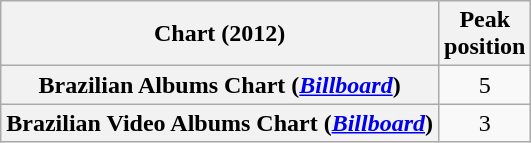<table class="wikitable sortable plainrowheaders" style="text-align:center;">
<tr>
<th scope="col">Chart (2012)</th>
<th scope="col">Peak<br>position</th>
</tr>
<tr>
<th scope="row">Brazilian Albums Chart (<em><a href='#'>Billboard</a></em>)</th>
<td>5</td>
</tr>
<tr>
<th scope="row">Brazilian Video Albums Chart (<em><a href='#'>Billboard</a></em>)</th>
<td>3</td>
</tr>
</table>
